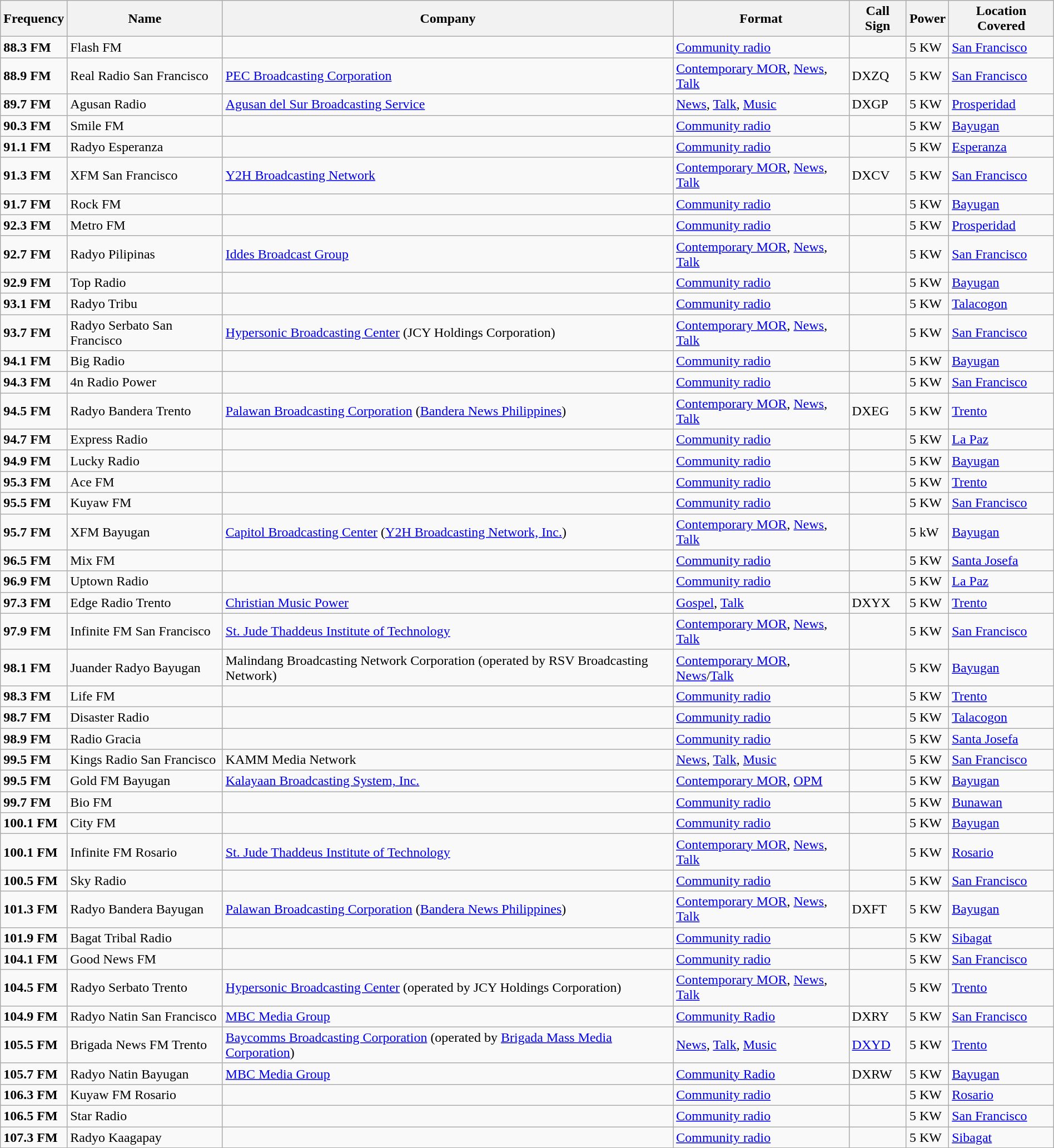<table class="sortable wikitable" style="width:100%">
<tr>
<th>Frequency</th>
<th>Name</th>
<th>Company</th>
<th>Format</th>
<th>Call Sign</th>
<th>Power</th>
<th>Location Covered</th>
</tr>
<tr>
<td><strong>88.3 FM</strong></td>
<td>Flash FM</td>
<td></td>
<td><a href='#'>Community radio</a></td>
<td></td>
<td>5 KW</td>
<td><a href='#'>San Francisco</a></td>
</tr>
<tr>
<td><strong>88.9 FM</strong></td>
<td>Real Radio San Francisco</td>
<td><a href='#'>PEC Broadcasting Corporation</a></td>
<td><a href='#'>Contemporary MOR</a>, <a href='#'>News</a>, <a href='#'>Talk</a></td>
<td>DXZQ</td>
<td>5 KW</td>
<td><a href='#'>San Francisco</a></td>
</tr>
<tr>
<td><strong>89.7 FM</strong></td>
<td>Agusan Radio</td>
<td><a href='#'>Agusan del Sur Broadcasting Service</a></td>
<td><a href='#'>News</a>, <a href='#'>Talk</a>, <a href='#'>Music</a></td>
<td>DXGP</td>
<td>5 KW</td>
<td><a href='#'>Prosperidad</a></td>
</tr>
<tr>
<td><strong>90.3 FM</strong></td>
<td>Smile FM</td>
<td></td>
<td><a href='#'>Community radio</a></td>
<td></td>
<td>5 KW</td>
<td><a href='#'>Bayugan</a></td>
</tr>
<tr>
<td><strong>91.1 FM</strong></td>
<td>Radyo Esperanza</td>
<td></td>
<td><a href='#'>Community radio</a></td>
<td></td>
<td>5 KW</td>
<td><a href='#'>Esperanza</a></td>
</tr>
<tr>
<td><strong>91.3 FM</strong></td>
<td>XFM San Francisco</td>
<td><a href='#'>Y2H Broadcasting Network</a></td>
<td><a href='#'>Contemporary MOR</a>, <a href='#'>News</a>, <a href='#'>Talk</a></td>
<td>DXCV</td>
<td>5 KW</td>
<td><a href='#'>San Francisco</a></td>
</tr>
<tr>
<td><strong>91.7 FM</strong></td>
<td>Rock FM</td>
<td></td>
<td><a href='#'>Community radio</a></td>
<td></td>
<td>5 KW</td>
<td><a href='#'>Bayugan</a></td>
</tr>
<tr>
<td><strong>92.3 FM</strong></td>
<td>Metro FM</td>
<td></td>
<td><a href='#'>Community radio</a></td>
<td></td>
<td>5 KW</td>
<td><a href='#'>Prosperidad</a></td>
</tr>
<tr>
<td><strong>92.7 FM</strong></td>
<td>Radyo Pilipinas</td>
<td><a href='#'>Iddes Broadcast Group</a></td>
<td><a href='#'>Contemporary MOR</a>, <a href='#'>News</a>, <a href='#'>Talk</a></td>
<td></td>
<td>5 KW</td>
<td><a href='#'>San Francisco</a></td>
</tr>
<tr>
<td><strong>92.9 FM</strong></td>
<td>Top Radio</td>
<td></td>
<td><a href='#'>Community radio</a></td>
<td></td>
<td>5 KW</td>
<td><a href='#'>Bayugan</a></td>
</tr>
<tr>
<td><strong>93.1 FM</strong></td>
<td>Radyo Tribu</td>
<td></td>
<td><a href='#'>Community radio</a></td>
<td></td>
<td>5 KW</td>
<td><a href='#'>Talacogon</a></td>
</tr>
<tr>
<td><strong>93.7 FM</strong></td>
<td>Radyo Serbato San Francisco</td>
<td><a href='#'>Hypersonic Broadcasting Center</a> (JCY Holdings Corporation)</td>
<td><a href='#'>Contemporary MOR</a>, <a href='#'>News</a>, <a href='#'>Talk</a></td>
<td></td>
<td>5 KW</td>
<td><a href='#'>San Francisco</a></td>
</tr>
<tr>
<td><strong>94.1 FM</strong></td>
<td>Big Radio</td>
<td></td>
<td><a href='#'>Community radio</a></td>
<td></td>
<td>5 KW</td>
<td><a href='#'>Bayugan</a></td>
</tr>
<tr>
<td><strong>94.3 FM</strong></td>
<td>4n Radio Power</td>
<td></td>
<td><a href='#'>Community radio</a></td>
<td></td>
<td>5 KW</td>
<td><a href='#'>San Francisco</a></td>
</tr>
<tr>
<td><strong>94.5 FM</strong></td>
<td>Radyo Bandera Trento</td>
<td><a href='#'>Palawan Broadcasting Corporation</a> (<a href='#'>Bandera News Philippines</a>)</td>
<td><a href='#'>Contemporary MOR</a>, <a href='#'>News</a>, <a href='#'>Talk</a></td>
<td>DXEG</td>
<td>5 KW</td>
<td><a href='#'>Trento</a></td>
</tr>
<tr>
<td><strong>94.7 FM</strong></td>
<td>Express Radio</td>
<td></td>
<td><a href='#'>Community radio</a></td>
<td></td>
<td>5 KW</td>
<td><a href='#'>La Paz</a></td>
</tr>
<tr>
<td><strong>94.9 FM</strong></td>
<td>Lucky Radio</td>
<td></td>
<td><a href='#'>Community radio</a></td>
<td></td>
<td>5 KW</td>
<td><a href='#'>Bayugan</a></td>
</tr>
<tr>
<td><strong>95.3 FM</strong></td>
<td>Ace FM</td>
<td></td>
<td><a href='#'>Community radio</a></td>
<td></td>
<td>5 KW</td>
<td><a href='#'>Trento</a></td>
</tr>
<tr>
<td><strong>95.5 FM</strong></td>
<td>Kuyaw FM</td>
<td></td>
<td><a href='#'>Community radio</a></td>
<td></td>
<td>5 KW</td>
<td><a href='#'>San Francisco</a></td>
</tr>
<tr>
<td><strong>95.7 FM</strong></td>
<td>XFM Bayugan</td>
<td><a href='#'>Capitol Broadcasting Center</a> (<a href='#'>Y2H Broadcasting Network, Inc.</a>)</td>
<td><a href='#'>Contemporary MOR</a>, <a href='#'>News</a>, <a href='#'>Talk</a></td>
<td></td>
<td>5 kW</td>
<td><a href='#'>Bayugan</a></td>
</tr>
<tr>
<td><strong>96.5 FM</strong></td>
<td>Mix FM</td>
<td></td>
<td><a href='#'>Community radio</a></td>
<td></td>
<td>5 KW</td>
<td><a href='#'>Santa Josefa</a></td>
</tr>
<tr>
<td><strong>96.9 FM</strong></td>
<td>Uptown Radio</td>
<td></td>
<td><a href='#'>Community radio</a></td>
<td></td>
<td>5 KW</td>
<td><a href='#'>La Paz</a></td>
</tr>
<tr>
<td><strong>97.3 FM</strong></td>
<td>Edge Radio Trento</td>
<td><a href='#'>Christian Music Power</a></td>
<td><a href='#'>Gospel</a>, <a href='#'>Talk</a></td>
<td>DXYX</td>
<td>5 KW</td>
<td><a href='#'>Trento</a></td>
</tr>
<tr>
<td><strong>97.9 FM</strong></td>
<td>Infinite FM San Francisco</td>
<td><a href='#'>St. Jude Thaddeus Institute of Technology</a></td>
<td><a href='#'>Contemporary MOR</a>, <a href='#'>News</a>, <a href='#'>Talk</a></td>
<td></td>
<td>5 KW</td>
<td><a href='#'>San Francisco</a></td>
</tr>
<tr>
<td><strong>98.1 FM</strong></td>
<td>Juander Radyo Bayugan</td>
<td>Malindang Broadcasting Network Corporation (operated by RSV Broadcasting Network)</td>
<td><a href='#'>Contemporary MOR</a>, <a href='#'>News</a>/<a href='#'>Talk</a></td>
<td></td>
<td>5 KW</td>
<td><a href='#'>Bayugan</a></td>
</tr>
<tr>
<td><strong>98.3 FM</strong></td>
<td>Life FM</td>
<td></td>
<td><a href='#'>Community radio</a></td>
<td></td>
<td>5 KW</td>
<td><a href='#'>Trento</a></td>
</tr>
<tr>
<td><strong>98.7 FM</strong></td>
<td>Disaster Radio</td>
<td></td>
<td><a href='#'>Community radio</a></td>
<td></td>
<td>5 KW</td>
<td><a href='#'>Talacogon</a></td>
</tr>
<tr>
<td><strong>98.9 FM</strong></td>
<td>Radio Gracia</td>
<td></td>
<td><a href='#'>Community radio</a></td>
<td></td>
<td>5 KW</td>
<td><a href='#'>Santa Josefa</a></td>
</tr>
<tr>
<td><strong>99.5 FM</strong></td>
<td>Kings Radio San Francisco</td>
<td>KAMM Media Network</td>
<td><a href='#'>News</a>, <a href='#'>Talk</a>, <a href='#'>Music</a></td>
<td></td>
<td>5 KW</td>
<td><a href='#'>San Francisco</a></td>
</tr>
<tr>
<td><strong>99.5 FM</strong></td>
<td>Gold FM Bayugan</td>
<td><a href='#'>Kalayaan Broadcasting System, Inc.</a></td>
<td><a href='#'>Contemporary MOR</a>, <a href='#'>OPM</a></td>
<td></td>
<td>5 KW</td>
<td><a href='#'>Bayugan</a></td>
</tr>
<tr>
<td><strong>99.7 FM</strong></td>
<td>Bio FM</td>
<td></td>
<td><a href='#'>Community radio</a></td>
<td></td>
<td>5 KW</td>
<td><a href='#'>Bunawan</a></td>
</tr>
<tr>
<td><strong>100.1 FM</strong></td>
<td>City FM</td>
<td></td>
<td><a href='#'>Community radio</a></td>
<td></td>
<td>5 KW</td>
<td><a href='#'>Bayugan</a></td>
</tr>
<tr>
<td><strong>100.1 FM</strong></td>
<td>Infinite FM Rosario</td>
<td><a href='#'>St. Jude Thaddeus Institute of Technology</a></td>
<td><a href='#'>Contemporary MOR</a>, <a href='#'>News</a>, <a href='#'>Talk</a></td>
<td></td>
<td>5 KW</td>
<td><a href='#'>Rosario</a></td>
</tr>
<tr>
<td><strong>100.5 FM</strong></td>
<td>Sky Radio</td>
<td></td>
<td><a href='#'>Community radio</a></td>
<td></td>
<td>5 KW</td>
<td><a href='#'>San Francisco</a></td>
</tr>
<tr>
<td><strong>101.3 FM</strong></td>
<td>Radyo Bandera Bayugan</td>
<td><a href='#'>Palawan Broadcasting Corporation</a> (<a href='#'>Bandera News Philippines</a>)</td>
<td><a href='#'>Contemporary MOR</a>, <a href='#'>News</a>, <a href='#'>Talk</a></td>
<td>DXFT</td>
<td>5 KW</td>
<td><a href='#'>Bayugan</a></td>
</tr>
<tr>
<td><strong>101.9 FM</strong></td>
<td>Bagat Tribal Radio</td>
<td></td>
<td><a href='#'>Community radio</a></td>
<td></td>
<td>5 KW</td>
<td><a href='#'>Sibagat</a></td>
</tr>
<tr>
<td><strong>104.1 FM</strong></td>
<td>Good News FM</td>
<td></td>
<td><a href='#'>Community radio</a></td>
<td></td>
<td>5 KW</td>
<td><a href='#'>San Francisco</a></td>
</tr>
<tr>
<td><strong>104.5 FM</strong></td>
<td>Radyo Serbato Trento</td>
<td><a href='#'>Hypersonic Broadcasting Center</a> (operated by JCY Holdings Corporation)</td>
<td><a href='#'>Contemporary MOR</a>, <a href='#'>News</a>, <a href='#'>Talk</a></td>
<td></td>
<td>5 KW</td>
<td><a href='#'>Trento</a></td>
</tr>
<tr>
<td><strong>104.9 FM</strong></td>
<td>Radyo Natin San Francisco</td>
<td><a href='#'>MBC Media Group</a></td>
<td><a href='#'>Community Radio</a></td>
<td>DXRY</td>
<td>5 KW</td>
<td><a href='#'>San Francisco</a></td>
</tr>
<tr>
<td><strong>105.5 FM</strong></td>
<td>Brigada News FM Trento</td>
<td><a href='#'>Baycomms Broadcasting Corporation</a> (operated by <a href='#'>Brigada Mass Media Corporation</a>)</td>
<td><a href='#'>News</a>, <a href='#'>Talk</a>, <a href='#'>Music</a></td>
<td><a href='#'>DXYD</a></td>
<td>5 KW</td>
<td><a href='#'>Trento</a></td>
</tr>
<tr>
<td><strong>105.7 FM</strong></td>
<td>Radyo Natin Bayugan</td>
<td><a href='#'>MBC Media Group</a></td>
<td><a href='#'>Community Radio</a></td>
<td>DXRW</td>
<td>5 KW</td>
<td><a href='#'>Bayugan</a></td>
</tr>
<tr>
<td><strong>106.3 FM</strong></td>
<td>Kuyaw FM Rosario</td>
<td></td>
<td><a href='#'>Community radio</a></td>
<td></td>
<td>5 KW</td>
<td><a href='#'>Rosario</a></td>
</tr>
<tr>
<td><strong>106.5 FM</strong></td>
<td>Star Radio</td>
<td></td>
<td><a href='#'>Community radio</a></td>
<td></td>
<td>5 KW</td>
<td><a href='#'>San Francisco</a></td>
</tr>
<tr>
<td><strong>107.3 FM</strong></td>
<td>Radyo Kaagapay</td>
<td></td>
<td><a href='#'>Community radio</a></td>
<td></td>
<td>5 KW</td>
<td><a href='#'>Sibagat</a></td>
</tr>
</table>
